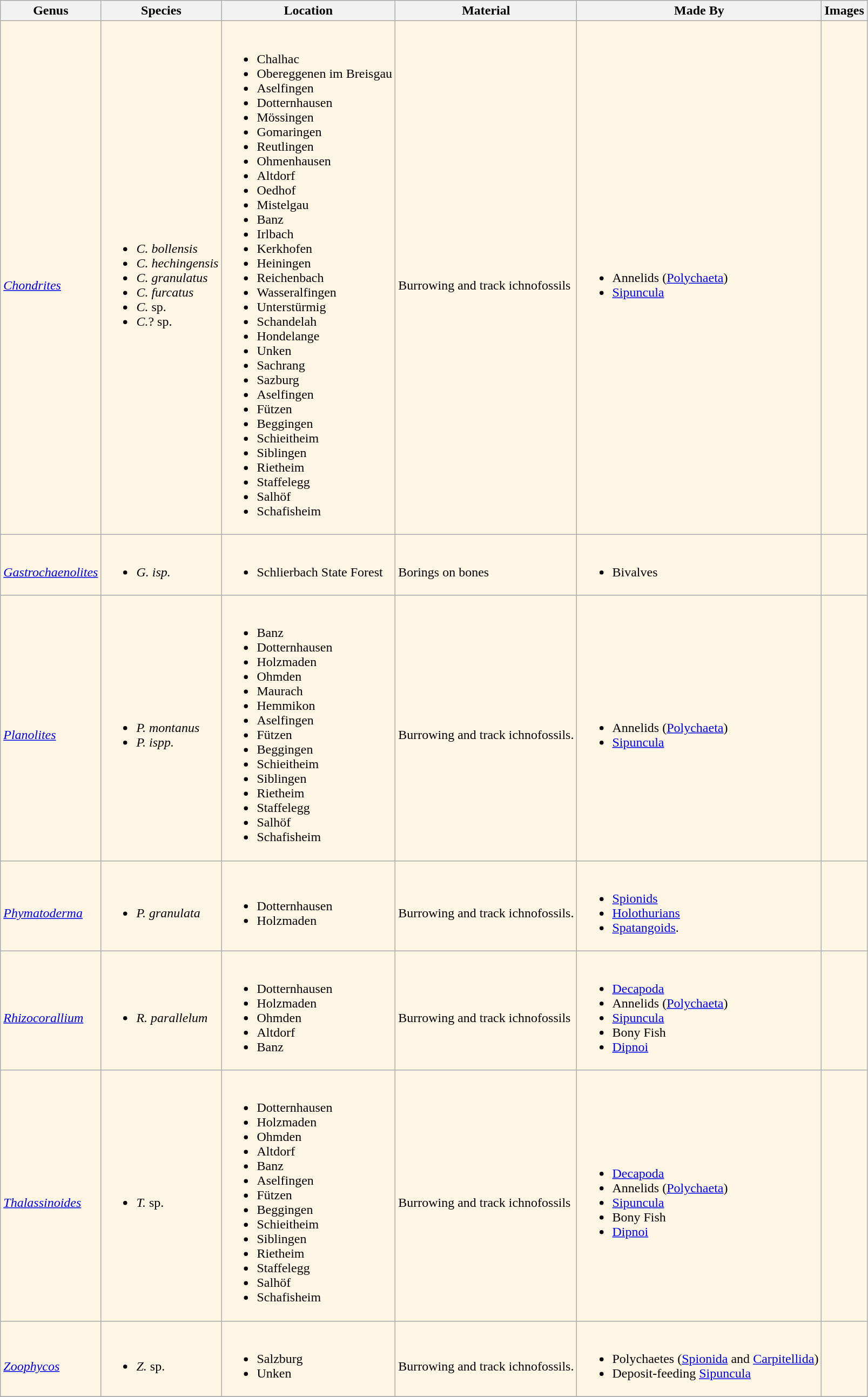<table class = "wikitable">
<tr>
<th>Genus</th>
<th>Species</th>
<th>Location</th>
<th>Material</th>
<th>Made By</th>
<th>Images</th>
</tr>
<tr>
<td style="background:#FEF6E4;"><br><em><a href='#'>Chondrites</a></em></td>
<td style="background:#FEF6E4;"><br><ul><li><em>C. bollensis</em></li><li><em>C. hechingensis</em></li><li><em>C. granulatus</em></li><li><em>C. furcatus</em></li><li><em>C.</em> sp.</li><li><em>C.</em>? sp.</li></ul></td>
<td style="background:#FEF6E4;"><br><ul><li>Chalhac</li><li>Obereggenen im Breisgau</li><li>Aselfingen</li><li>Dotternhausen</li><li>Mössingen</li><li>Gomaringen</li><li>Reutlingen</li><li>Ohmenhausen</li><li>Altdorf</li><li>Oedhof</li><li>Mistelgau</li><li>Banz</li><li>Irlbach</li><li>Kerkhofen</li><li>Heiningen</li><li>Reichenbach</li><li>Wasseralfingen</li><li>Unterstürmig</li><li>Schandelah</li><li>Hondelange</li><li>Unken</li><li>Sachrang</li><li>Sazburg</li><li>Aselfingen</li><li>Fützen</li><li>Beggingen</li><li>Schieitheim</li><li>Siblingen</li><li>Rietheim</li><li>Staffelegg</li><li>Salhöf</li><li>Schafisheim</li></ul></td>
<td style="background:#FEF6E4;"><br>Burrowing and track ichnofossils</td>
<td style="background:#FEF6E4;"><br><ul><li>Annelids (<a href='#'>Polychaeta</a>)</li><li><a href='#'>Sipuncula</a></li></ul></td>
<td style="background:#FEF6E4;"><br></td>
</tr>
<tr>
<td style="background:#FEF6E4;"><br><em><a href='#'>Gastrochaenolites</a></em></td>
<td style="background:#FEF6E4;"><br><ul><li><em>G. isp.</em></li></ul></td>
<td style="background:#FEF6E4;"><br><ul><li>Schlierbach State Forest</li></ul></td>
<td style="background:#FEF6E4;"><br>Borings on bones</td>
<td style="background:#FEF6E4;"><br><ul><li>Bivalves</li></ul></td>
<td style="background:#FEF6E4;"><br></td>
</tr>
<tr>
<td style="background:#FEF6E4;"><br><em><a href='#'>Planolites</a></em></td>
<td style="background:#FEF6E4;"><br><ul><li><em>P. montanus</em></li><li><em>P. ispp.</em></li></ul></td>
<td style="background:#FEF6E4;"><br><ul><li>Banz</li><li>Dotternhausen</li><li>Holzmaden</li><li>Ohmden</li><li>Maurach</li><li>Hemmikon</li><li>Aselfingen</li><li>Fützen</li><li>Beggingen</li><li>Schieitheim</li><li>Siblingen</li><li>Rietheim</li><li>Staffelegg</li><li>Salhöf</li><li>Schafisheim</li></ul></td>
<td style="background:#FEF6E4;"><br>Burrowing and track ichnofossils.</td>
<td style="background:#FEF6E4;"><br><ul><li>Annelids (<a href='#'>Polychaeta</a>)</li><li><a href='#'>Sipuncula</a></li></ul></td>
<td style="background:#FEF6E4;"><br></td>
</tr>
<tr>
<td style="background:#FEF6E4;"><br><em><a href='#'>Phymatoderma</a></em></td>
<td style="background:#FEF6E4;"><br><ul><li><em>P. granulata</em></li></ul></td>
<td style="background:#FEF6E4;"><br><ul><li>Dotternhausen</li><li>Holzmaden</li></ul></td>
<td style="background:#FEF6E4;"><br>Burrowing and track ichnofossils.</td>
<td style="background:#FEF6E4;"><br><ul><li><a href='#'>Spionids</a></li><li><a href='#'>Holothurians</a></li><li><a href='#'>Spatangoids</a>.</li></ul></td>
<td style="background:#FEF6E4;"></td>
</tr>
<tr>
<td style="background:#FEF6E4;"><br><em><a href='#'>Rhizocorallium</a></em></td>
<td style="background:#FEF6E4;"><br><ul><li><em>R. parallelum</em></li></ul></td>
<td style="background:#FEF6E4;"><br><ul><li>Dotternhausen</li><li>Holzmaden</li><li>Ohmden</li><li>Altdorf</li><li>Banz</li></ul></td>
<td style="background:#FEF6E4;"><br>Burrowing and track ichnofossils</td>
<td style="background:#FEF6E4;"><br><ul><li><a href='#'>Decapoda</a></li><li>Annelids (<a href='#'>Polychaeta</a>)</li><li><a href='#'>Sipuncula</a></li><li>Bony Fish</li><li><a href='#'>Dipnoi</a></li></ul></td>
<td style="background:#FEF6E4;"><br></td>
</tr>
<tr>
<td style="background:#FEF6E4;"><br><em><a href='#'>Thalassinoides</a></em></td>
<td style="background:#FEF6E4;"><br><ul><li><em>T.</em> sp.</li></ul></td>
<td style="background:#FEF6E4;"><br><ul><li>Dotternhausen</li><li>Holzmaden</li><li>Ohmden</li><li>Altdorf</li><li>Banz</li><li>Aselfingen</li><li>Fützen</li><li>Beggingen</li><li>Schieitheim</li><li>Siblingen</li><li>Rietheim</li><li>Staffelegg</li><li>Salhöf</li><li>Schafisheim</li></ul></td>
<td style="background:#FEF6E4;"><br>Burrowing and track ichnofossils</td>
<td style="background:#FEF6E4;"><br><ul><li><a href='#'>Decapoda</a></li><li>Annelids (<a href='#'>Polychaeta</a>)</li><li><a href='#'>Sipuncula</a></li><li>Bony Fish</li><li><a href='#'>Dipnoi</a></li></ul></td>
<td style="background:#FEF6E4;"><br></td>
</tr>
<tr>
<td style="background:#FEF6E4;"><br><em><a href='#'>Zoophycos</a></em></td>
<td style="background:#FEF6E4;"><br><ul><li><em>Z.</em> sp.</li></ul></td>
<td style="background:#FEF6E4;"><br><ul><li>Salzburg</li><li>Unken</li></ul></td>
<td style="background:#FEF6E4;"><br>Burrowing and track ichnofossils.</td>
<td style="background:#FEF6E4;"><br><ul><li>Polychaetes (<a href='#'>Spionida</a> and <a href='#'>Carpitellida</a>)</li><li>Deposit-feeding <a href='#'>Sipuncula</a></li></ul></td>
<td style="background:#FEF6E4;"><br></td>
</tr>
<tr>
</tr>
</table>
